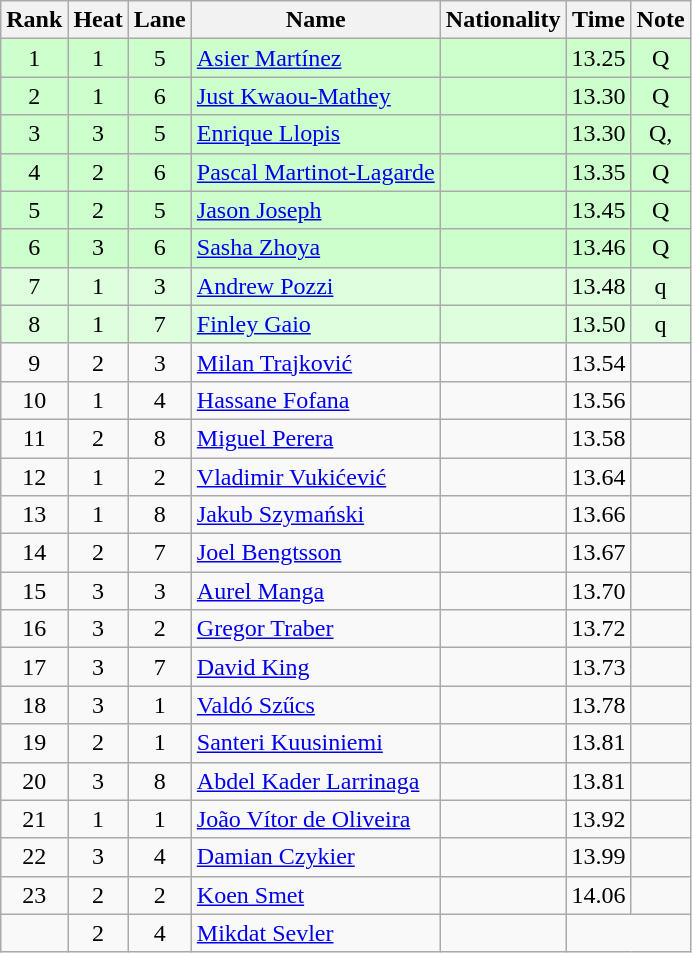<table class="wikitable sortable" style="text-align:center">
<tr>
<th>Rank</th>
<th>Heat</th>
<th>Lane</th>
<th>Name</th>
<th>Nationality</th>
<th>Time</th>
<th>Note</th>
</tr>
<tr bgcolor=ccffcc>
<td>1</td>
<td>1</td>
<td>5</td>
<td align=left><a href='#'>Asier Martínez</a></td>
<td align=left></td>
<td>13.25</td>
<td>Q</td>
</tr>
<tr bgcolor=ccffcc>
<td>2</td>
<td>1</td>
<td>6</td>
<td align=left><a href='#'>Just Kwaou-Mathey</a></td>
<td align=left></td>
<td>13.30</td>
<td>Q</td>
</tr>
<tr bgcolor=ccffcc>
<td>3</td>
<td>3</td>
<td>5</td>
<td align=left><a href='#'>Enrique Llopis</a></td>
<td align=left></td>
<td>13.30</td>
<td>Q, </td>
</tr>
<tr bgcolor=ccffcc>
<td>4</td>
<td>2</td>
<td>6</td>
<td align=left><a href='#'>Pascal Martinot-Lagarde</a></td>
<td align=left></td>
<td>13.35</td>
<td>Q</td>
</tr>
<tr bgcolor=ccffcc>
<td>5</td>
<td>2</td>
<td>5</td>
<td align=left><a href='#'>Jason Joseph</a></td>
<td align=left></td>
<td>13.45</td>
<td>Q</td>
</tr>
<tr bgcolor=ccffcc>
<td>6</td>
<td>3</td>
<td>6</td>
<td align=left><a href='#'>Sasha Zhoya</a></td>
<td align=left></td>
<td>13.46</td>
<td>Q</td>
</tr>
<tr bgcolor=ddffdd>
<td>7</td>
<td>1</td>
<td>3</td>
<td align=left><a href='#'>Andrew Pozzi</a></td>
<td align=left></td>
<td>13.48</td>
<td>q</td>
</tr>
<tr bgcolor=ddffdd>
<td>8</td>
<td>1</td>
<td>7</td>
<td align=left><a href='#'>Finley Gaio</a></td>
<td align=left></td>
<td>13.50</td>
<td>q</td>
</tr>
<tr>
<td>9</td>
<td>2</td>
<td>3</td>
<td align=left><a href='#'>Milan Trajković</a></td>
<td align=left></td>
<td>13.54</td>
<td></td>
</tr>
<tr>
<td>10</td>
<td>1</td>
<td>4</td>
<td align=left><a href='#'>Hassane Fofana</a></td>
<td align=left></td>
<td>13.56</td>
<td></td>
</tr>
<tr>
<td>11</td>
<td>2</td>
<td>8</td>
<td align=left><a href='#'>Miguel Perera</a></td>
<td align=left></td>
<td>13.58</td>
<td></td>
</tr>
<tr>
<td>12</td>
<td>1</td>
<td>2</td>
<td align=left><a href='#'>Vladimir Vukićević</a></td>
<td align=left></td>
<td>13.64</td>
<td></td>
</tr>
<tr>
<td>13</td>
<td>1</td>
<td>8</td>
<td align=left><a href='#'>Jakub Szymański</a></td>
<td align=left></td>
<td>13.66</td>
<td></td>
</tr>
<tr>
<td>14</td>
<td>2</td>
<td>7</td>
<td align=left><a href='#'>Joel Bengtsson</a></td>
<td align=left></td>
<td>13.67</td>
<td></td>
</tr>
<tr>
<td>15</td>
<td>3</td>
<td>3</td>
<td align=left><a href='#'>Aurel Manga</a></td>
<td align=left></td>
<td>13.70</td>
<td></td>
</tr>
<tr>
<td>16</td>
<td>3</td>
<td>2</td>
<td align=left><a href='#'>Gregor Traber</a></td>
<td align=left></td>
<td>13.72</td>
<td></td>
</tr>
<tr>
<td>17</td>
<td>3</td>
<td>7</td>
<td align=left><a href='#'>David King</a></td>
<td align=left></td>
<td>13.73</td>
<td></td>
</tr>
<tr>
<td>18</td>
<td>3</td>
<td>1</td>
<td align=left><a href='#'>Valdó Szűcs</a></td>
<td align=left></td>
<td>13.78</td>
<td></td>
</tr>
<tr>
<td>19</td>
<td>2</td>
<td>1</td>
<td align=left><a href='#'>Santeri Kuusiniemi</a></td>
<td align=left></td>
<td>13.81</td>
<td></td>
</tr>
<tr>
<td>20</td>
<td>3</td>
<td>8</td>
<td align=left><a href='#'>Abdel Kader Larrinaga</a></td>
<td align=left></td>
<td>13.81</td>
<td></td>
</tr>
<tr>
<td>21</td>
<td>1</td>
<td>1</td>
<td align=left><a href='#'>João Vítor de Oliveira</a></td>
<td align=left></td>
<td>13.92</td>
<td></td>
</tr>
<tr>
<td>22</td>
<td>3</td>
<td>4</td>
<td align=left><a href='#'>Damian Czykier</a></td>
<td align=left></td>
<td>13.99</td>
<td></td>
</tr>
<tr>
<td>23</td>
<td>2</td>
<td>2</td>
<td align=left><a href='#'>Koen Smet</a></td>
<td align=left></td>
<td>14.06</td>
<td></td>
</tr>
<tr>
<td></td>
<td>2</td>
<td>4</td>
<td align=left><a href='#'>Mikdat Sevler</a></td>
<td align=left></td>
<td colspan=2></td>
</tr>
</table>
